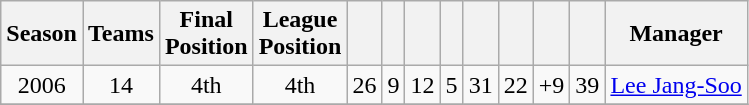<table class="wikitable" style="text-align:center">
<tr>
<th>Season</th>
<th>Teams</th>
<th>Final<br>Position</th>
<th>League<br>Position</th>
<th></th>
<th></th>
<th></th>
<th></th>
<th></th>
<th></th>
<th></th>
<th></th>
<th>Manager</th>
</tr>
<tr>
<td>2006</td>
<td>14</td>
<td>4th</td>
<td>4th</td>
<td>26</td>
<td>9</td>
<td>12</td>
<td>5</td>
<td>31</td>
<td>22</td>
<td align=right>+9</td>
<td>39</td>
<td align=left> <a href='#'>Lee Jang-Soo</a></td>
</tr>
<tr>
</tr>
</table>
